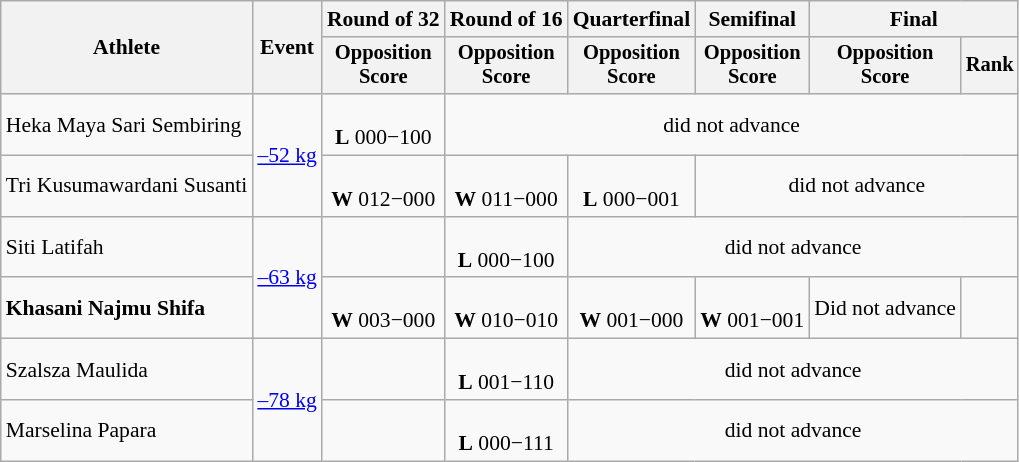<table class=wikitable style=font-size:90%;text-align:center>
<tr>
<th rowspan=2>Athlete</th>
<th rowspan=2>Event</th>
<th>Round of 32</th>
<th>Round of 16</th>
<th>Quarterfinal</th>
<th>Semifinal</th>
<th colspan=2>Final</th>
</tr>
<tr style=font-size:95%>
<th>Opposition<br>Score</th>
<th>Opposition<br>Score</th>
<th>Opposition<br>Score</th>
<th>Opposition<br>Score</th>
<th>Opposition<br>Score</th>
<th>Rank</th>
</tr>
<tr>
<td align=left>Heka Maya Sari Sembiring</td>
<td align=left rowspan=2><a href='#'>–52 kg</a></td>
<td><br><strong>L</strong> 000−100</td>
<td colspan=5>did not advance</td>
</tr>
<tr>
<td align=left>Tri Kusumawardani Susanti</td>
<td><br><strong>W</strong> 012−000</td>
<td><br><strong>W</strong> 011−000</td>
<td><br><strong>L</strong> 000−001</td>
<td colspan=3>did not advance</td>
</tr>
<tr>
<td align=left>Siti Latifah</td>
<td align=left rowspan=2><a href='#'>–63 kg</a></td>
<td></td>
<td><br><strong>L</strong> 000−100</td>
<td colspan=4>did not advance</td>
</tr>
<tr>
<td align=left><strong>Khasani Najmu Shifa</strong></td>
<td><br><strong>W</strong> 003−000</td>
<td><br><strong>W</strong> 010−010</td>
<td><br><strong>W</strong> 001−000</td>
<td><br><strong>W</strong> 001−001</td>
<td>Did not advance</td>
<td></td>
</tr>
<tr>
<td align=left>Szalsza Maulida</td>
<td align=left rowspan=2><a href='#'>–78 kg</a></td>
<td></td>
<td><br><strong>L</strong> 001−110</td>
<td colspan=4>did not advance</td>
</tr>
<tr>
<td align=left>Marselina Papara</td>
<td></td>
<td><br><strong>L</strong> 000−111</td>
<td colspan=4>did not advance</td>
</tr>
</table>
